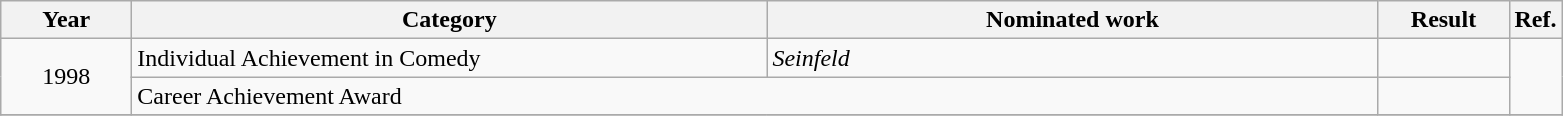<table class=wikitable>
<tr>
<th scope="col" style="width:5em;">Year</th>
<th scope="col" style="width:26em;">Category</th>
<th scope="col" style="width:25em;">Nominated work</th>
<th scope="col" style="width:5em;">Result</th>
<th>Ref.</th>
</tr>
<tr>
<td style="text-align:center;", rowspan=2>1998</td>
<td>Individual Achievement in Comedy</td>
<td><em>Seinfeld</em></td>
<td></td>
<td rowspan=2></td>
</tr>
<tr>
<td colspan=2>Career Achievement Award</td>
<td></td>
</tr>
<tr>
</tr>
</table>
